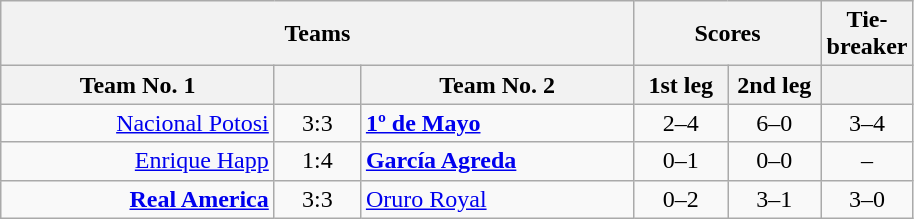<table class="wikitable" style="text-align: center;">
<tr>
<th colspan=3>Teams</th>
<th colspan=2>Scores</th>
<th colspan=1>Tie-breaker</th>
</tr>
<tr>
<th width="175">Team No. 1</th>
<th width="50"></th>
<th width="175">Team No. 2</th>
<th width="55">1st leg</th>
<th width="55">2nd leg</th>
<th width="50"></th>
</tr>
<tr>
<td align=right><a href='#'>Nacional Potosi</a></td>
<td>3:3</td>
<td align=left><strong><a href='#'>1º de Mayo</a></strong></td>
<td>2–4</td>
<td>6–0</td>
<td>3–4</td>
</tr>
<tr>
<td align=right><a href='#'>Enrique Happ</a></td>
<td>1:4</td>
<td align=left><strong><a href='#'>García Agreda</a></strong></td>
<td>0–1</td>
<td>0–0</td>
<td>–</td>
</tr>
<tr>
<td align=right><strong><a href='#'>Real America</a></strong></td>
<td>3:3</td>
<td align=left><a href='#'>Oruro Royal</a></td>
<td>0–2</td>
<td>3–1</td>
<td>3–0</td>
</tr>
</table>
